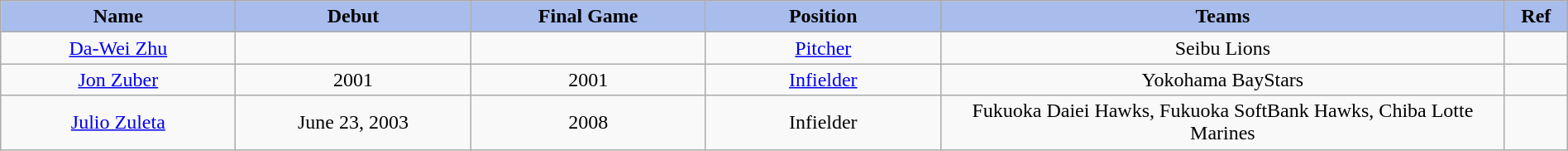<table class="wikitable" style="width: 100%">
<tr>
<th style="background:#A8BDEC;" width=15%>Name</th>
<th width=15% style="background:#A8BDEC;">Debut</th>
<th width=15% style="background:#A8BDEC;">Final Game</th>
<th width=15% style="background:#A8BDEC;">Position</th>
<th width=36% style="background:#A8BDEC;">Teams</th>
<th width=4% style="background:#A8BDEC;">Ref</th>
</tr>
<tr align=center>
<td><a href='#'>Da-Wei Zhu</a></td>
<td></td>
<td></td>
<td><a href='#'>Pitcher</a></td>
<td>Seibu Lions</td>
<td></td>
</tr>
<tr align=center>
<td><a href='#'>Jon Zuber</a></td>
<td>2001</td>
<td>2001</td>
<td><a href='#'>Infielder</a></td>
<td>Yokohama BayStars</td>
<td></td>
</tr>
<tr align=center>
<td><a href='#'>Julio Zuleta</a></td>
<td>June 23, 2003</td>
<td>2008</td>
<td>Infielder</td>
<td>Fukuoka Daiei Hawks, Fukuoka SoftBank Hawks, Chiba Lotte Marines</td>
<td></td>
</tr>
</table>
